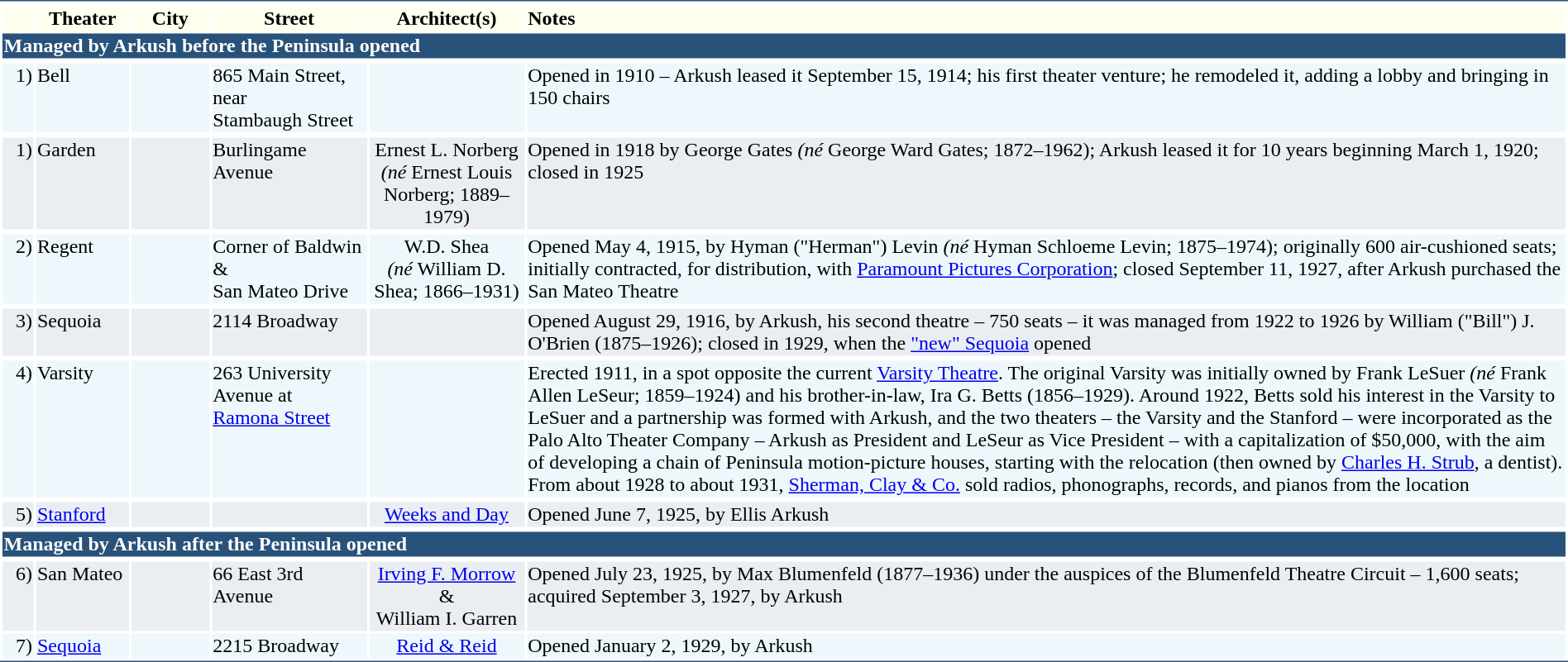<table valign="top"; border="0" cellpadding="1" style="color:black; background-color: #FFFFFF; border-style: solid; border-color: #29527A; border-width: 1px 0px 1px 0px">
<tr>
</tr>
<tr valign="top">
<td width="2%" style="text-align:right; background-color:#ffffee"></td>
<td width="6%" style="text-align:center; background-color:#ffffee"><strong>Theater</strong></td>
<td width="5%" style="text-align:center; background-color:#ffffee"><strong>City</strong></td>
<td width="10%" style="text-align:center; background-color:#ffffee"><strong>Street</strong></td>
<td width="10%" style="text-align:center; background-color:#ffffee"><strong>Architect(s)</strong></td>
<td width="67%" style="text-align:left; background-color:#ffffee"><strong>Notes</strong></td>
</tr>
<tr valign="bottom" style="text-align:left">
<td colspan=6 style="color: white; background:#29527A;"><strong>Managed by Arkush before the Peninsula opened</strong></td>
</tr>
<tr>
</tr>
<tr valign="top">
<td width="2%" style="text-align:right; background:#EEF8FC;">1)</td>
<td width="6%" style="text-align:left; background:#EEF8FC;">Bell</td>
<td width="5%" style="text-align:left; background:#EEF8FC;"></td>
<td width="10%" style="text-align:left; background:#EEF8FC;">865 Main Street, near<br>Stambaugh Street</td>
<td width="10%" style="text-align:center; background:#EEF8FC;"></td>
<td width="67%" style="text-align:left; background:#EEF8FC;">Opened in 1910 – Arkush leased it September 15, 1914; his first theater venture; he remodeled it, adding a lobby and bringing in 150 chairs</td>
</tr>
<tr>
</tr>
<tr valign="top">
<td width="2%" style="text-align:right; background:#EAEEF2;">1)</td>
<td width="6%" style="text-align:left; background:#EAEEF2;">Garden</td>
<td width="5%" style="text-align:left; background:#EAEEF2;"></td>
<td width="10%" style="text-align:left; background:#EAEEF2;">Burlingame Avenue</td>
<td width="10%" style="text-align:center; background:#EAEEF2;">Ernest L. Norberg<br><em>(né</em> Ernest Louis Norberg; 1889–1979)</td>
<td width="67%" style="text-align:left; background:#EAEEF2;">Opened in 1918 by George Gates <em>(né</em> George Ward Gates; 1872–1962); Arkush leased it for 10 years beginning March 1, 1920; closed in 1925</td>
</tr>
<tr>
</tr>
<tr valign="top">
<td width="2%" style="text-align:right; background-color:#EEF8FC">2)</td>
<td width="6%" style="text-align:left; background-color:#EEF8FC">Regent</td>
<td width="5%" style="text-align:left; background-color:#EEF8FC"></td>
<td width="10%" style="text-align:left; background-color:#EEF8FC">Corner of Baldwin &<br> San Mateo Drive</td>
<td width="10%" style="text-align:center; background-color:#EEF8FC">W.D. Shea<br><em>(né</em> William D. Shea; 1866–1931)</td>
<td width="67%" style="text-align:left; background-color:#EEF8FC">Opened May 4, 1915, by Hyman ("Herman") Levin <em>(né</em> Hyman Schloeme Levin; 1875–1974); originally 600 air-cushioned seats; initially contracted, for distribution, with <a href='#'>Paramount Pictures Corporation</a>; closed September 11, 1927, after Arkush purchased the San Mateo Theatre</td>
</tr>
<tr>
</tr>
<tr valign="top">
<td width="2%" style="text-align:right; background:#EAEEF2;">3)</td>
<td width="6%" style="text-align:left; background:#EAEEF2;">Sequoia</td>
<td width="5%" style="text-align:left; background:#EAEEF2;"></td>
<td width="10%" style="text-align:left; background:#EAEEF2;">2114 Broadway</td>
<td width="10%" style="text-align:center; background:#EAEEF2;"></td>
<td width="67%" style="text-align:left; background:#EAEEF2;">Opened August 29, 1916, by Arkush, his second theatre – 750 seats – it was managed from 1922 to 1926 by William ("Bill") J. O'Brien (1875–1926); closed in 1929, when the <a href='#'>"new" Sequoia</a> opened</td>
</tr>
<tr>
</tr>
<tr valign="top">
<td width="2%" style="text-align:right; background-color:#EEF8FC">4)</td>
<td width="6%" style="text-align:left; background-color:#EEF8FC">Varsity</td>
<td width="5%" style="text-align:left; background-color:#EEF8FC"></td>
<td width="10%" style="text-align:left; background-color:#EEF8FC">263 University Avenue at<br><a href='#'>Ramona Street</a></td>
<td width="10%" style="text-align:center; background-color:#EEF8FC"></td>
<td width="67%" style="text-align:left; background-color:#EEF8FC">Erected 1911, in a spot opposite the current <a href='#'>Varsity Theatre</a>.  The original Varsity was initially owned by Frank LeSuer <em>(né</em> Frank Allen LeSeur; 1859–1924) and his brother-in-law, Ira G. Betts (1856–1929). Around 1922, Betts sold his interest in the Varsity to LeSuer and a partnership was formed with Arkush, and the two theaters – the Varsity and the Stanford – were incorporated as the Palo Alto Theater Company – Arkush as President and LeSeur as Vice President – with a capitalization of $50,000, with the aim of developing a chain of Peninsula motion-picture houses, starting with the relocation (then owned by <a href='#'>Charles H. Strub</a>, a dentist). From about 1928 to about 1931, <a href='#'>Sherman, Clay & Co.</a> sold radios, phonographs, records, and pianos from the location</td>
</tr>
<tr>
</tr>
<tr valign="top">
<td width="2%" style="text-align:right; background:#EAEEF2;">5)</td>
<td width="6%" style="text-align:left; background:#EAEEF2;"><a href='#'>Stanford</a></td>
<td width="5%" style="text-align:left; background:#EAEEF2;"></td>
<td width="10%" style="text-align:left; background:#EAEEF2;"></td>
<td width="10%" style="text-align:center; background:#EAEEF2;"><a href='#'>Weeks and Day</a></td>
<td width="67%" style="text-align:left; background:#EAEEF2;">Opened June 7, 1925, by Ellis Arkush</td>
</tr>
<tr>
</tr>
<tr valign="bottom" style="text-align:left">
<td colspan=6 style="color: white; background:#29527A;"><strong>Managed by Arkush after the Peninsula opened</strong></td>
</tr>
<tr>
</tr>
<tr valign="top">
<td width="2%" style="text-align:right; background:#EAEEF2;">6)</td>
<td width="6%" style="text-align:left; background:#EAEEF2;">San Mateo</td>
<td width="5%" style="text-align:left; background:#EAEEF2;"></td>
<td width="10%" style="text-align:left; background:#EAEEF2;">66 East 3rd Avenue</td>
<td width="10%" style="text-align:center; background:#EAEEF2;"><a href='#'>Irving F. Morrow</a> &<br>William I. Garren</td>
<td width="67%" style="text-align:left; background:#EAEEF2;">Opened July 23, 1925, by Max Blumenfeld (1877–1936) under the auspices of the Blumenfeld Theatre Circuit – 1,600 seats; acquired September 3, 1927, by Arkush</td>
</tr>
<tr>
<td width="2%" style="text-align:right; background-color:#EEF8FC">7)</td>
<td width="6%" style="text-align:left; background-color:#EEF8FC"><a href='#'>Sequoia</a></td>
<td width="5%" style="text-align:left; background-color:#EEF8FC"></td>
<td width="10%" style="text-align:left; background-color:#EEF8FC">2215 Broadway</td>
<td width="10%" style="text-align:center; background-color:#EEF8FC"><a href='#'>Reid & Reid</a></td>
<td width="67%" style="text-align:left; background-color:#EEF8FC">Opened January 2, 1929, by Arkush</td>
</tr>
</table>
